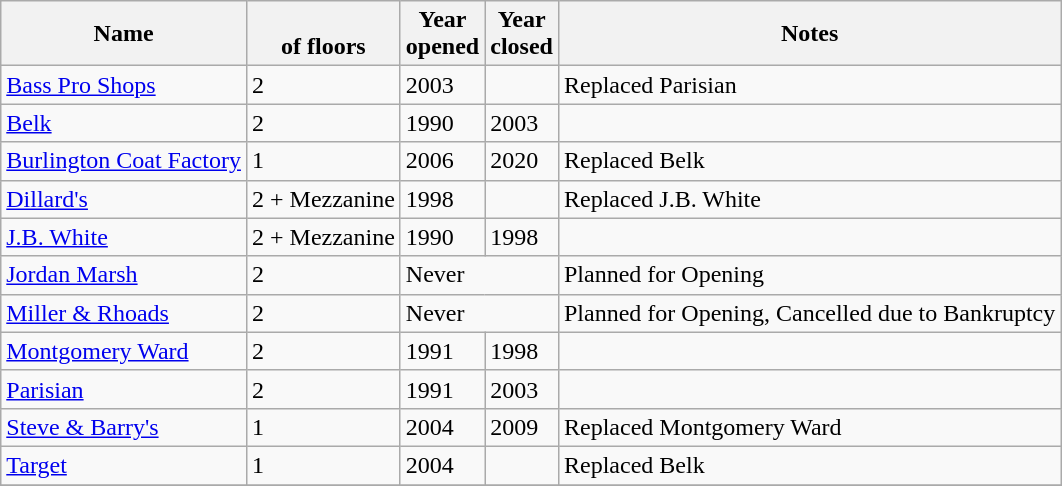<table class="wikitable sortable">
<tr>
<th>Name</th>
<th><br>of floors</th>
<th>Year<br>opened</th>
<th>Year<br>closed</th>
<th class="unsortable">Notes</th>
</tr>
<tr>
<td><a href='#'>Bass Pro Shops</a></td>
<td>2</td>
<td>2003</td>
<td></td>
<td>Replaced Parisian</td>
</tr>
<tr>
<td><a href='#'>Belk</a></td>
<td>2</td>
<td>1990</td>
<td>2003</td>
<td></td>
</tr>
<tr>
<td><a href='#'>Burlington Coat Factory</a></td>
<td>1</td>
<td>2006</td>
<td>2020</td>
<td>Replaced Belk</td>
</tr>
<tr>
<td><a href='#'>Dillard's</a></td>
<td>2 + Mezzanine</td>
<td>1998</td>
<td></td>
<td>Replaced J.B. White</td>
</tr>
<tr>
<td><a href='#'>J.B. White</a></td>
<td>2 + Mezzanine</td>
<td>1990</td>
<td>1998</td>
<td></td>
</tr>
<tr>
<td><a href='#'>Jordan Marsh</a></td>
<td>2</td>
<td colspan=2>Never</td>
<td>Planned for Opening</td>
</tr>
<tr>
<td><a href='#'>Miller & Rhoads</a></td>
<td>2</td>
<td colspan=2>Never</td>
<td>Planned for Opening, Cancelled due to Bankruptcy</td>
</tr>
<tr>
<td><a href='#'>Montgomery Ward</a></td>
<td>2</td>
<td>1991</td>
<td>1998</td>
<td></td>
</tr>
<tr>
<td><a href='#'>Parisian</a></td>
<td>2</td>
<td>1991</td>
<td>2003</td>
<td></td>
</tr>
<tr>
<td><a href='#'>Steve & Barry's</a></td>
<td>1</td>
<td>2004</td>
<td>2009</td>
<td>Replaced Montgomery Ward</td>
</tr>
<tr>
<td><a href='#'>Target</a></td>
<td>1</td>
<td>2004</td>
<td></td>
<td>Replaced Belk</td>
</tr>
<tr>
</tr>
</table>
